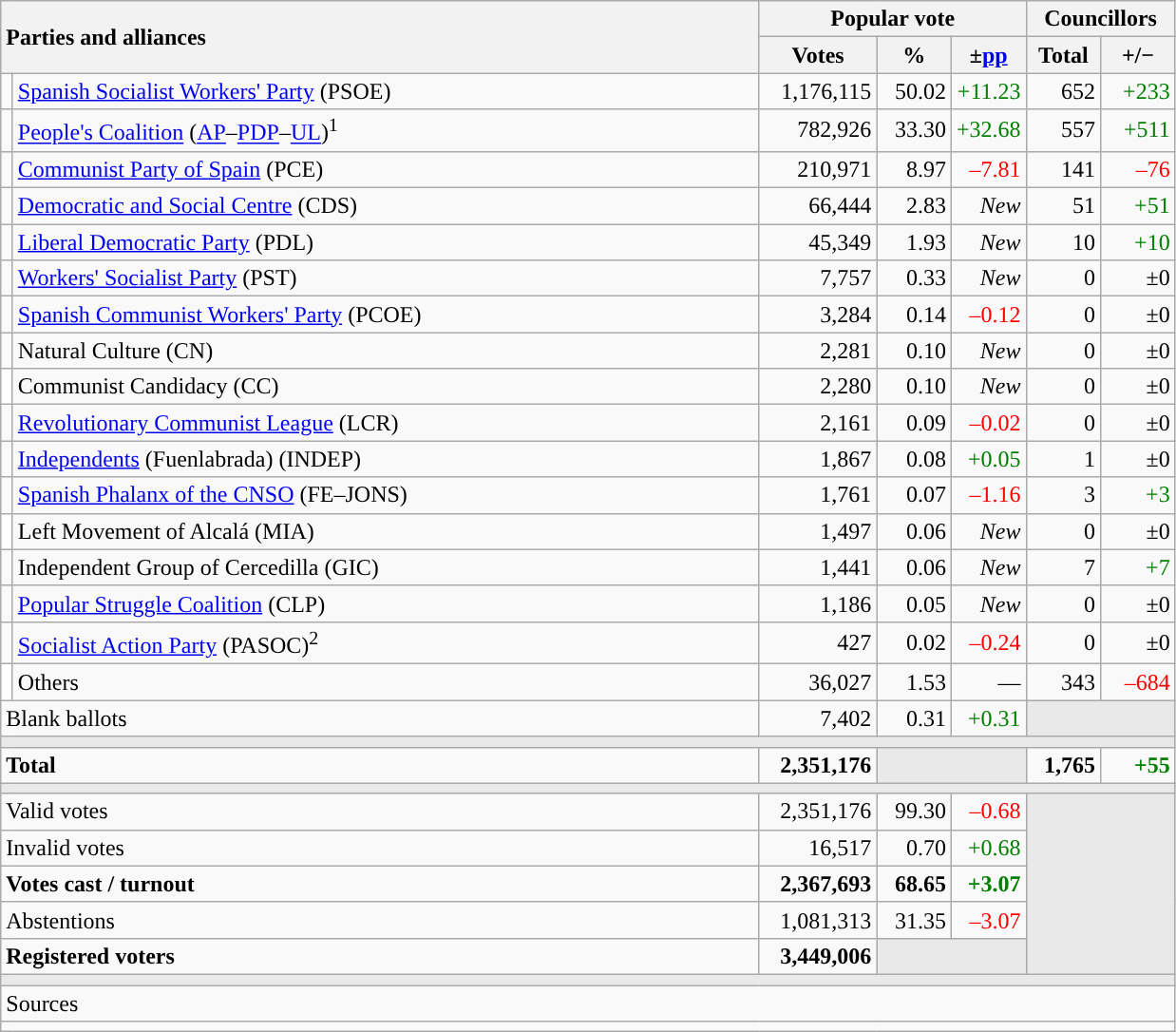<table class="wikitable" style="text-align:right;">
<tr>
<th style="text-align:left;" rowspan="2" colspan="2" width="525">Parties and alliances</th>
<th colspan="3">Popular vote</th>
<th colspan="2">Councillors</th>
</tr>
<tr>
<th width="75">Votes</th>
<th width="45">%</th>
<th width="45">±<a href='#'>pp</a></th>
<th width="45">Total</th>
<th width="45">+/−</th>
</tr>
<tr>
<td width="1" style="color:inherit;background:"></td>
<td align="left"><a href='#'>Spanish Socialist Workers' Party</a> (PSOE)</td>
<td>1,176,115</td>
<td>50.02</td>
<td style="color:green;">+11.23</td>
<td>652</td>
<td style="color:green;">+233</td>
</tr>
<tr>
<td style="color:inherit;background:"></td>
<td align="left"><a href='#'>People's Coalition</a> (<a href='#'>AP</a>–<a href='#'>PDP</a>–<a href='#'>UL</a>)<sup>1</sup></td>
<td>782,926</td>
<td>33.30</td>
<td style="color:green;">+32.68</td>
<td>557</td>
<td style="color:green;">+511</td>
</tr>
<tr>
<td style="color:inherit;background:"></td>
<td align="left"><a href='#'>Communist Party of Spain</a> (PCE)</td>
<td>210,971</td>
<td>8.97</td>
<td style="color:red;">–7.81</td>
<td>141</td>
<td style="color:red;">–76</td>
</tr>
<tr>
<td style="color:inherit;background:"></td>
<td align="left"><a href='#'>Democratic and Social Centre</a> (CDS)</td>
<td>66,444</td>
<td>2.83</td>
<td><em>New</em></td>
<td>51</td>
<td style="color:green;">+51</td>
</tr>
<tr>
<td style="color:inherit;background:"></td>
<td align="left"><a href='#'>Liberal Democratic Party</a> (PDL)</td>
<td>45,349</td>
<td>1.93</td>
<td><em>New</em></td>
<td>10</td>
<td style="color:green;">+10</td>
</tr>
<tr>
<td style="color:inherit;background:"></td>
<td align="left"><a href='#'>Workers' Socialist Party</a> (PST)</td>
<td>7,757</td>
<td>0.33</td>
<td><em>New</em></td>
<td>0</td>
<td>±0</td>
</tr>
<tr>
<td style="color:inherit;background:"></td>
<td align="left"><a href='#'>Spanish Communist Workers' Party</a> (PCOE)</td>
<td>3,284</td>
<td>0.14</td>
<td style="color:red;">–0.12</td>
<td>0</td>
<td>±0</td>
</tr>
<tr>
<td style="color:inherit;background:"></td>
<td align="left">Natural Culture (CN)</td>
<td>2,281</td>
<td>0.10</td>
<td><em>New</em></td>
<td>0</td>
<td>±0</td>
</tr>
<tr>
<td bgcolor="white"></td>
<td align="left">Communist Candidacy (CC)</td>
<td>2,280</td>
<td>0.10</td>
<td><em>New</em></td>
<td>0</td>
<td>±0</td>
</tr>
<tr>
<td style="color:inherit;background:"></td>
<td align="left"><a href='#'>Revolutionary Communist League</a> (LCR)</td>
<td>2,161</td>
<td>0.09</td>
<td style="color:red;">–0.02</td>
<td>0</td>
<td>±0</td>
</tr>
<tr>
<td style="color:inherit;background:"></td>
<td align="left"><a href='#'>Independents</a> (Fuenlabrada) (INDEP)</td>
<td>1,867</td>
<td>0.08</td>
<td style="color:green;">+0.05</td>
<td>1</td>
<td>±0</td>
</tr>
<tr>
<td style="color:inherit;background:"></td>
<td align="left"><a href='#'>Spanish Phalanx of the CNSO</a> (FE–JONS)</td>
<td>1,761</td>
<td>0.07</td>
<td style="color:red;">–1.16</td>
<td>3</td>
<td style="color:green;">+3</td>
</tr>
<tr>
<td bgcolor="white"></td>
<td align="left">Left Movement of Alcalá (MIA)</td>
<td>1,497</td>
<td>0.06</td>
<td><em>New</em></td>
<td>0</td>
<td>±0</td>
</tr>
<tr>
<td style="color:inherit;background:"></td>
<td align="left">Independent Group of Cercedilla (GIC)</td>
<td>1,441</td>
<td>0.06</td>
<td><em>New</em></td>
<td>7</td>
<td style="color:green;">+7</td>
</tr>
<tr>
<td style="color:inherit;background:"></td>
<td align="left"><a href='#'>Popular Struggle Coalition</a> (CLP)</td>
<td>1,186</td>
<td>0.05</td>
<td><em>New</em></td>
<td>0</td>
<td>±0</td>
</tr>
<tr>
<td style="color:inherit;background:"></td>
<td align="left"><a href='#'>Socialist Action Party</a> (PASOC)<sup>2</sup></td>
<td>427</td>
<td>0.02</td>
<td style="color:red;">–0.24</td>
<td>0</td>
<td>±0</td>
</tr>
<tr>
<td bgcolor="white"></td>
<td align="left">Others</td>
<td>36,027</td>
<td>1.53</td>
<td>—</td>
<td>343</td>
<td style="color:red;">–684</td>
</tr>
<tr>
<td align="left" colspan="2">Blank ballots</td>
<td>7,402</td>
<td>0.31</td>
<td style="color:green;">+0.31</td>
<td bgcolor="#E9E9E9" colspan="2"></td>
</tr>
<tr>
<td colspan="7" bgcolor="#E9E9E9"></td>
</tr>
<tr style="font-weight:bold;">
<td align="left" colspan="2">Total</td>
<td>2,351,176</td>
<td bgcolor="#E9E9E9" colspan="2"></td>
<td>1,765</td>
<td style="color:green;">+55</td>
</tr>
<tr>
<td colspan="7" bgcolor="#E9E9E9"></td>
</tr>
<tr>
<td align="left" colspan="2">Valid votes</td>
<td>2,351,176</td>
<td>99.30</td>
<td style="color:red;">–0.68</td>
<td bgcolor="#E9E9E9" colspan="2" rowspan="5"></td>
</tr>
<tr>
<td align="left" colspan="2">Invalid votes</td>
<td>16,517</td>
<td>0.70</td>
<td style="color:green;">+0.68</td>
</tr>
<tr style="font-weight:bold;">
<td align="left" colspan="2">Votes cast / turnout</td>
<td>2,367,693</td>
<td>68.65</td>
<td style="color:green;">+3.07</td>
</tr>
<tr>
<td align="left" colspan="2">Abstentions</td>
<td>1,081,313</td>
<td>31.35</td>
<td style="color:red;">–3.07</td>
</tr>
<tr style="font-weight:bold;">
<td align="left" colspan="2">Registered voters</td>
<td>3,449,006</td>
<td bgcolor="#E9E9E9" colspan="2"></td>
</tr>
<tr>
<td colspan="7" bgcolor="#E9E9E9"></td>
</tr>
<tr>
<td align="left" colspan="7">Sources</td>
</tr>
<tr>
<td colspan="7" style="text-align:left; max-width:790px;"></td>
</tr>
</table>
